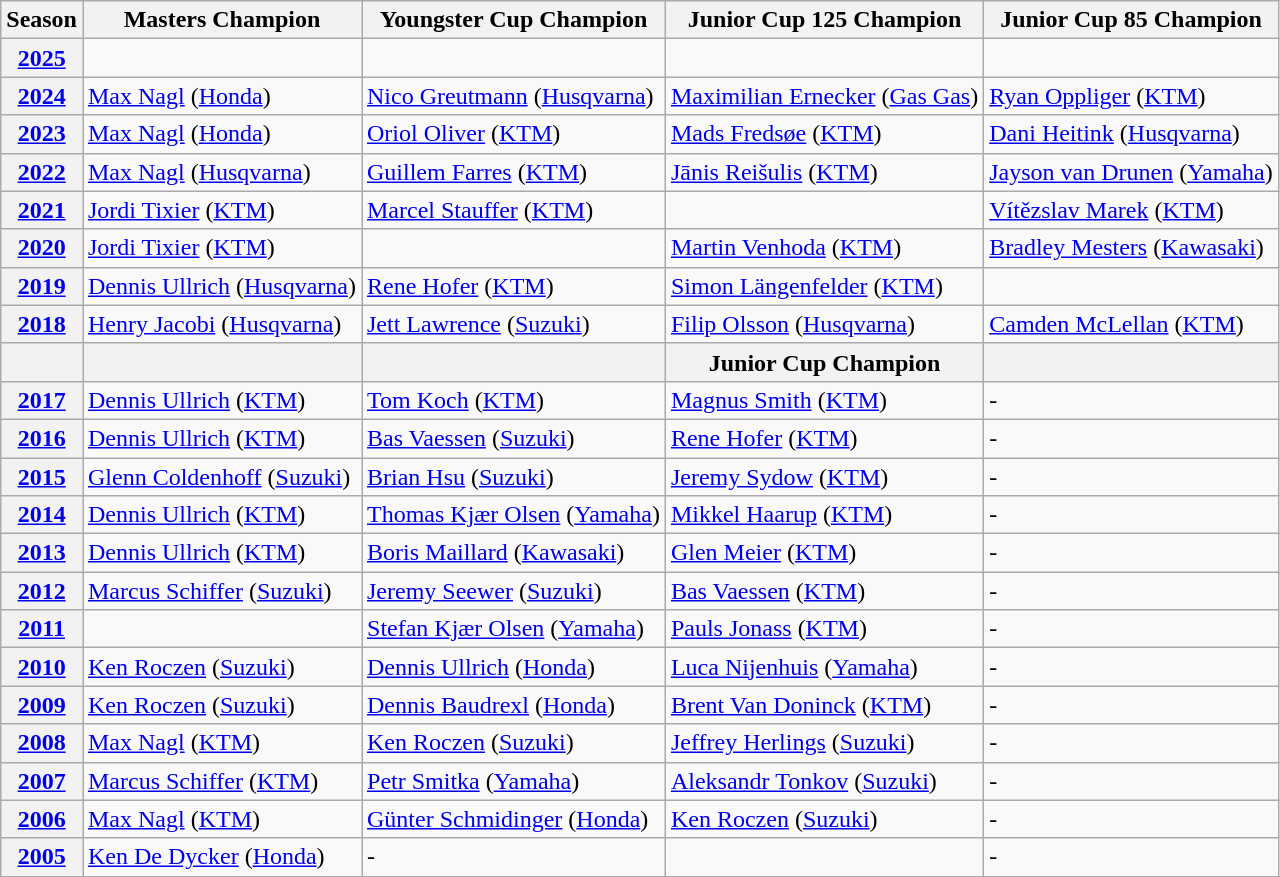<table class="wikitable">
<tr>
<th>Season</th>
<th>Masters Champion</th>
<th>Youngster Cup Champion</th>
<th>Junior Cup 125 Champion</th>
<th>Junior Cup 85 Champion</th>
</tr>
<tr>
<th><a href='#'>2025</a></th>
<td></td>
<td></td>
<td></td>
<td></td>
</tr>
<tr>
<th><a href='#'>2024</a></th>
<td> <a href='#'>Max Nagl</a> (<a href='#'>Honda</a>)</td>
<td> <a href='#'>Nico Greutmann</a> (<a href='#'>Husqvarna</a>)</td>
<td> <a href='#'>Maximilian Ernecker</a> (<a href='#'>Gas Gas</a>)</td>
<td> <a href='#'>Ryan Oppliger</a> (<a href='#'>KTM</a>)</td>
</tr>
<tr>
<th><a href='#'>2023</a></th>
<td> <a href='#'>Max Nagl</a> (<a href='#'>Honda</a>)</td>
<td> <a href='#'>Oriol Oliver</a> (<a href='#'>KTM</a>)</td>
<td> <a href='#'>Mads Fredsøe</a> (<a href='#'>KTM</a>)</td>
<td> <a href='#'>Dani Heitink</a> (<a href='#'>Husqvarna</a>)</td>
</tr>
<tr>
<th><a href='#'>2022</a></th>
<td> <a href='#'>Max Nagl</a> (<a href='#'>Husqvarna</a>)</td>
<td> <a href='#'>Guillem Farres</a> (<a href='#'>KTM</a>)</td>
<td> <a href='#'>Jānis Reišulis</a> (<a href='#'>KTM</a>)</td>
<td> <a href='#'>Jayson van Drunen</a> (<a href='#'>Yamaha</a>)</td>
</tr>
<tr>
<th><a href='#'>2021</a></th>
<td> <a href='#'>Jordi Tixier</a> (<a href='#'>KTM</a>)</td>
<td> <a href='#'>Marcel Stauffer</a> (<a href='#'>KTM</a>)</td>
<td></td>
<td> <a href='#'>Vítězslav Marek</a> (<a href='#'>KTM</a>)</td>
</tr>
<tr>
<th><a href='#'>2020</a></th>
<td> <a href='#'>Jordi Tixier</a> (<a href='#'>KTM</a>)</td>
<td></td>
<td> <a href='#'>Martin Venhoda</a> (<a href='#'>KTM</a>)</td>
<td> <a href='#'>Bradley Mesters</a> (<a href='#'>Kawasaki</a>)</td>
</tr>
<tr>
<th><a href='#'>2019</a></th>
<td> <a href='#'>Dennis Ullrich</a> (<a href='#'>Husqvarna</a>)</td>
<td> <a href='#'>Rene Hofer</a> (<a href='#'>KTM</a>)</td>
<td> <a href='#'>Simon Längenfelder</a> (<a href='#'>KTM</a>)</td>
<td></td>
</tr>
<tr>
<th><a href='#'>2018</a></th>
<td> <a href='#'>Henry Jacobi</a> (<a href='#'>Husqvarna</a>)</td>
<td> <a href='#'>Jett Lawrence</a> (<a href='#'>Suzuki</a>)</td>
<td> <a href='#'>Filip Olsson</a> (<a href='#'>Husqvarna</a>)</td>
<td> <a href='#'>Camden McLellan</a> (<a href='#'>KTM</a>)</td>
</tr>
<tr>
<th></th>
<th></th>
<th></th>
<th>Junior Cup Champion</th>
<th></th>
</tr>
<tr>
<th><a href='#'>2017</a></th>
<td> <a href='#'>Dennis Ullrich</a> (<a href='#'>KTM</a>)</td>
<td> <a href='#'>Tom Koch</a> (<a href='#'>KTM</a>)</td>
<td> <a href='#'>Magnus Smith</a> (<a href='#'>KTM</a>)</td>
<td>-</td>
</tr>
<tr>
<th><a href='#'>2016</a></th>
<td> <a href='#'>Dennis Ullrich</a> (<a href='#'>KTM</a>)</td>
<td> <a href='#'>Bas Vaessen</a> (<a href='#'>Suzuki</a>)</td>
<td> <a href='#'>Rene Hofer</a> (<a href='#'>KTM</a>)</td>
<td>-</td>
</tr>
<tr>
<th><a href='#'>2015</a></th>
<td> <a href='#'>Glenn Coldenhoff</a> (<a href='#'>Suzuki</a>)</td>
<td> <a href='#'>Brian Hsu</a> (<a href='#'>Suzuki</a>)</td>
<td> <a href='#'>Jeremy Sydow</a> (<a href='#'>KTM</a>)</td>
<td>-</td>
</tr>
<tr>
<th><a href='#'>2014</a></th>
<td> <a href='#'>Dennis Ullrich</a> (<a href='#'>KTM</a>)</td>
<td> <a href='#'>Thomas Kjær Olsen</a> (<a href='#'>Yamaha</a>)</td>
<td> <a href='#'>Mikkel Haarup</a> (<a href='#'>KTM</a>)</td>
<td>-</td>
</tr>
<tr>
<th><a href='#'>2013</a></th>
<td> <a href='#'>Dennis Ullrich</a> (<a href='#'>KTM</a>)</td>
<td> <a href='#'>Boris Maillard</a> (<a href='#'>Kawasaki</a>)</td>
<td> <a href='#'>Glen Meier</a> (<a href='#'>KTM</a>)</td>
<td>-</td>
</tr>
<tr>
<th><a href='#'>2012</a></th>
<td> <a href='#'>Marcus Schiffer</a> (<a href='#'>Suzuki</a>)</td>
<td> <a href='#'>Jeremy Seewer</a> (<a href='#'>Suzuki</a>)</td>
<td> <a href='#'>Bas Vaessen</a> (<a href='#'>KTM</a>)</td>
<td>-</td>
</tr>
<tr>
<th><a href='#'>2011</a></th>
<td></td>
<td> <a href='#'>Stefan Kjær Olsen</a> (<a href='#'>Yamaha</a>)</td>
<td> <a href='#'>Pauls Jonass</a> (<a href='#'>KTM</a>)</td>
<td>-</td>
</tr>
<tr>
<th><a href='#'>2010</a></th>
<td> <a href='#'>Ken Roczen</a> (<a href='#'>Suzuki</a>)</td>
<td> <a href='#'>Dennis Ullrich</a> (<a href='#'>Honda</a>)</td>
<td> <a href='#'>Luca Nijenhuis</a> (<a href='#'>Yamaha</a>)</td>
<td>-</td>
</tr>
<tr>
<th><a href='#'>2009</a></th>
<td> <a href='#'>Ken Roczen</a> (<a href='#'>Suzuki</a>)</td>
<td> <a href='#'>Dennis Baudrexl</a> (<a href='#'>Honda</a>)</td>
<td> <a href='#'>Brent Van Doninck</a> (<a href='#'>KTM</a>)</td>
<td>-</td>
</tr>
<tr>
<th><a href='#'>2008</a></th>
<td> <a href='#'>Max Nagl</a> (<a href='#'>KTM</a>)</td>
<td> <a href='#'>Ken Roczen</a> (<a href='#'>Suzuki</a>)</td>
<td> <a href='#'>Jeffrey Herlings</a> (<a href='#'>Suzuki</a>)</td>
<td>-</td>
</tr>
<tr>
<th><a href='#'>2007</a></th>
<td> <a href='#'>Marcus Schiffer</a> (<a href='#'>KTM</a>)</td>
<td> <a href='#'>Petr Smitka</a> (<a href='#'>Yamaha</a>)</td>
<td> <a href='#'>Aleksandr Tonkov</a> (<a href='#'>Suzuki</a>)</td>
<td>-</td>
</tr>
<tr>
<th><a href='#'>2006</a></th>
<td> <a href='#'>Max Nagl</a> (<a href='#'>KTM</a>)</td>
<td> <a href='#'>Günter Schmidinger</a> (<a href='#'>Honda</a>)</td>
<td> <a href='#'>Ken Roczen</a> (<a href='#'>Suzuki</a>)</td>
<td>-</td>
</tr>
<tr>
<th><a href='#'>2005</a></th>
<td> <a href='#'>Ken De Dycker</a> (<a href='#'>Honda</a>)</td>
<td>-</td>
<td></td>
<td>-</td>
</tr>
<tr>
</tr>
</table>
